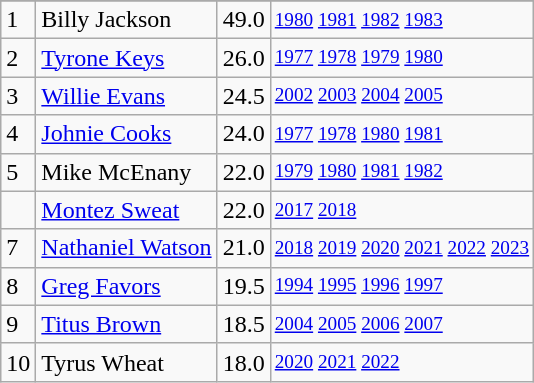<table class="wikitable">
<tr>
</tr>
<tr>
<td>1</td>
<td>Billy Jackson</td>
<td>49.0</td>
<td style="font-size:80%;"><a href='#'>1980</a> <a href='#'>1981</a> <a href='#'>1982</a> <a href='#'>1983</a></td>
</tr>
<tr>
<td>2</td>
<td><a href='#'>Tyrone Keys</a></td>
<td>26.0</td>
<td style="font-size:80%;"><a href='#'>1977</a> <a href='#'>1978</a> <a href='#'>1979</a> <a href='#'>1980</a></td>
</tr>
<tr>
<td>3</td>
<td><a href='#'>Willie Evans</a></td>
<td>24.5</td>
<td style="font-size:80%;"><a href='#'>2002</a> <a href='#'>2003</a> <a href='#'>2004</a> <a href='#'>2005</a></td>
</tr>
<tr>
<td>4</td>
<td><a href='#'>Johnie Cooks</a></td>
<td>24.0</td>
<td style="font-size:80%;"><a href='#'>1977</a> <a href='#'>1978</a> <a href='#'>1980</a> <a href='#'>1981</a></td>
</tr>
<tr>
<td>5</td>
<td>Mike McEnany</td>
<td>22.0</td>
<td style="font-size:80%;"><a href='#'>1979</a> <a href='#'>1980</a> <a href='#'>1981</a> <a href='#'>1982</a></td>
</tr>
<tr>
<td></td>
<td><a href='#'>Montez Sweat</a></td>
<td>22.0</td>
<td style="font-size:80%;"><a href='#'>2017</a> <a href='#'>2018</a></td>
</tr>
<tr>
<td>7</td>
<td><a href='#'>Nathaniel Watson</a></td>
<td>21.0</td>
<td style="font-size:80%;"><a href='#'>2018</a> <a href='#'>2019</a> <a href='#'>2020</a> <a href='#'>2021</a> <a href='#'>2022</a> <a href='#'>2023</a></td>
</tr>
<tr>
<td>8</td>
<td><a href='#'>Greg Favors</a></td>
<td>19.5</td>
<td style="font-size:80%;"><a href='#'>1994</a> <a href='#'>1995</a> <a href='#'>1996</a> <a href='#'>1997</a></td>
</tr>
<tr>
<td>9</td>
<td><a href='#'>Titus Brown</a></td>
<td>18.5</td>
<td style="font-size:80%;"><a href='#'>2004</a> <a href='#'>2005</a> <a href='#'>2006</a> <a href='#'>2007</a></td>
</tr>
<tr>
<td>10</td>
<td>Tyrus Wheat</td>
<td>18.0</td>
<td style="font-size:80%;"><a href='#'>2020</a> <a href='#'>2021</a> <a href='#'>2022</a></td>
</tr>
</table>
